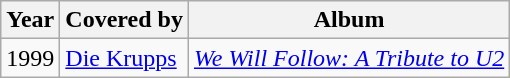<table class="wikitable">
<tr>
<th>Year</th>
<th>Covered by</th>
<th>Album</th>
</tr>
<tr>
<td>1999</td>
<td><a href='#'>Die Krupps</a></td>
<td><em><a href='#'>We Will Follow: A Tribute to U2</a></em></td>
</tr>
</table>
